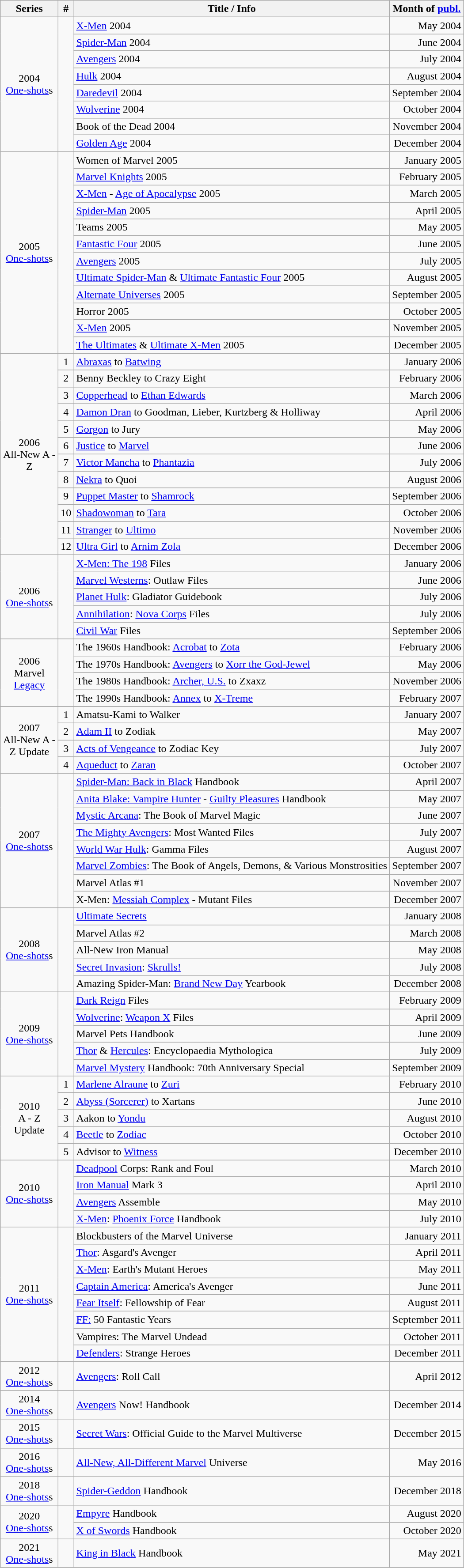<table class="wikitable">
<tr>
<th width="80">Series</th>
<th>#</th>
<th>Title / Info</th>
<th>Month of <a href='#'>publ.</a></th>
</tr>
<tr align="center">
<td rowspan="8">2004<br><a href='#'>One-shots</a>s</td>
<td rowspan="8"></td>
<td align="left"><a href='#'>X-Men</a> 2004</td>
<td align="right">May 2004</td>
</tr>
<tr align="center">
<td align="left"><a href='#'>Spider-Man</a> 2004</td>
<td align="right">June 2004</td>
</tr>
<tr align="center">
<td align="left"><a href='#'>Avengers</a> 2004</td>
<td align="right">July 2004</td>
</tr>
<tr align="center">
<td align="left"><a href='#'>Hulk</a> 2004</td>
<td align="right">August 2004</td>
</tr>
<tr align="center">
<td align="left"><a href='#'>Daredevil</a> 2004</td>
<td align="right">September 2004</td>
</tr>
<tr align="center">
<td align="left"><a href='#'>Wolverine</a> 2004</td>
<td align="right">October 2004</td>
</tr>
<tr align="center">
<td align="left">Book of the Dead 2004</td>
<td align="right">November 2004</td>
</tr>
<tr align="center">
<td align="left"><a href='#'>Golden Age</a> 2004</td>
<td align="right">December 2004</td>
</tr>
<tr align="center">
<td rowspan="12">2005<br><a href='#'>One-shots</a>s</td>
<td rowspan="12"></td>
<td align="left">Women of Marvel 2005</td>
<td align="right">January 2005</td>
</tr>
<tr align="center">
<td align="left"><a href='#'>Marvel Knights</a> 2005</td>
<td align="right">February 2005</td>
</tr>
<tr align="center">
<td align="left"><a href='#'>X-Men</a> - <a href='#'>Age of Apocalypse</a> 2005</td>
<td align="right">March 2005</td>
</tr>
<tr align="center">
<td align="left"><a href='#'>Spider-Man</a> 2005</td>
<td align="right">April 2005</td>
</tr>
<tr align="center">
<td align="left">Teams 2005</td>
<td align="right">May 2005</td>
</tr>
<tr align="center">
<td align="left"><a href='#'>Fantastic Four</a> 2005</td>
<td align="right">June 2005</td>
</tr>
<tr align="center">
<td align="left"><a href='#'>Avengers</a> 2005</td>
<td align="right">July 2005</td>
</tr>
<tr align="center">
<td align="left"><a href='#'>Ultimate Spider-Man</a> & <a href='#'>Ultimate Fantastic Four</a> 2005</td>
<td align="right">August 2005</td>
</tr>
<tr align="center">
<td align="left"><a href='#'>Alternate Universes</a> 2005</td>
<td align="right">September 2005</td>
</tr>
<tr align="center">
<td align="left">Horror 2005</td>
<td align="right">October 2005</td>
</tr>
<tr align="center">
<td align="left"><a href='#'>X-Men</a> 2005</td>
<td align="right">November 2005</td>
</tr>
<tr align="center">
<td align="left"><a href='#'>The Ultimates</a> & <a href='#'>Ultimate X-Men</a> 2005</td>
<td align="right">December 2005</td>
</tr>
<tr align="center">
<td rowspan="12">2006<br>All-New A - Z</td>
<td>1</td>
<td align="left"><a href='#'>Abraxas</a> to <a href='#'>Batwing</a></td>
<td align="right">January 2006</td>
</tr>
<tr align="center">
<td>2</td>
<td align="left">Benny Beckley to Crazy Eight</td>
<td align="right">February 2006</td>
</tr>
<tr align="center">
<td>3</td>
<td align="left"><a href='#'>Copperhead</a> to <a href='#'>Ethan Edwards</a></td>
<td align="right">March 2006</td>
</tr>
<tr align="center">
<td>4</td>
<td align="left"><a href='#'>Damon Dran</a> to Goodman, Lieber, Kurtzberg & Holliway</td>
<td align="right">April 2006</td>
</tr>
<tr align="center">
<td>5</td>
<td align="left"><a href='#'>Gorgon</a> to Jury</td>
<td align="right">May 2006</td>
</tr>
<tr align="center">
<td>6</td>
<td align="left"><a href='#'>Justice</a> to <a href='#'>Marvel</a></td>
<td align="right">June 2006</td>
</tr>
<tr align="center">
<td>7</td>
<td align="left"><a href='#'>Victor Mancha</a> to <a href='#'>Phantazia</a></td>
<td align="right">July 2006</td>
</tr>
<tr align="center">
<td>8</td>
<td align="left"><a href='#'>Nekra</a> to Quoi</td>
<td align="right">August 2006</td>
</tr>
<tr align="center">
<td>9</td>
<td align="left"><a href='#'>Puppet Master</a> to <a href='#'>Shamrock</a></td>
<td align="right">September 2006</td>
</tr>
<tr align="center">
<td>10</td>
<td align="left"><a href='#'>Shadowoman</a> to <a href='#'>Tara</a></td>
<td align="right">October 2006</td>
</tr>
<tr align="center">
<td>11</td>
<td align="left"><a href='#'>Stranger</a> to <a href='#'>Ultimo</a></td>
<td align="right">November 2006</td>
</tr>
<tr align="center">
<td>12</td>
<td align="left"><a href='#'>Ultra Girl</a> to <a href='#'>Arnim Zola</a></td>
<td align="right">December 2006</td>
</tr>
<tr align="center">
<td rowspan="5">2006<br><a href='#'>One-shots</a>s</td>
<td rowspan="5"></td>
<td align="left"><a href='#'>X-Men: The 198</a> Files</td>
<td align="right">January 2006</td>
</tr>
<tr align="center">
<td align="left"><a href='#'>Marvel Westerns</a>: Outlaw Files</td>
<td align="right">June 2006</td>
</tr>
<tr align="center">
<td align="left"><a href='#'>Planet Hulk</a>: Gladiator Guidebook</td>
<td align="right">July 2006</td>
</tr>
<tr align="center">
<td align="left"><a href='#'>Annihilation</a>: <a href='#'>Nova Corps</a> Files</td>
<td align="right">July 2006</td>
</tr>
<tr align="center">
<td align="left"><a href='#'>Civil War</a> Files</td>
<td align="right">September 2006</td>
</tr>
<tr align="center">
<td rowspan="4">2006<br>Marvel <a href='#'>Legacy</a></td>
<td rowspan="4"></td>
<td align="left">The 1960s Handbook: <a href='#'>Acrobat</a> to <a href='#'>Zota</a></td>
<td align="right">February 2006</td>
</tr>
<tr align="center">
<td align="left">The 1970s Handbook: <a href='#'>Avengers</a> to <a href='#'>Xorr the God-Jewel</a></td>
<td align="right">May 2006</td>
</tr>
<tr align="center">
<td align="left">The 1980s Handbook: <a href='#'>Archer, U.S.</a> to Zxaxz</td>
<td align="right">November 2006</td>
</tr>
<tr align="center">
<td align="left">The 1990s Handbook: <a href='#'>Annex</a> to <a href='#'>X-Treme</a></td>
<td align="right">February 2007</td>
</tr>
<tr align="center">
</tr>
<tr align="center">
<td rowspan="4">2007<br>All-New A - Z Update</td>
<td>1</td>
<td align="left">Amatsu-Kami to Walker</td>
<td align="right">January 2007</td>
</tr>
<tr align="center">
<td>2</td>
<td align="left"><a href='#'>Adam II</a> to Zodiak</td>
<td align="right">May 2007</td>
</tr>
<tr align="center">
<td>3</td>
<td align="left"><a href='#'>Acts of Vengeance</a> to Zodiac Key</td>
<td align="right">July 2007</td>
</tr>
<tr align="center">
<td>4</td>
<td align="left"><a href='#'>Aqueduct</a> to <a href='#'>Zaran</a></td>
<td align="right">October 2007</td>
</tr>
<tr align="center">
<td rowspan="8">2007<br><a href='#'>One-shots</a>s</td>
<td rowspan="8"></td>
<td align="left"><a href='#'>Spider-Man: Back in Black</a> Handbook</td>
<td align="right">April 2007</td>
</tr>
<tr align="center">
<td align="left"><a href='#'>Anita Blake: Vampire Hunter</a> - <a href='#'>Guilty Pleasures</a> Handbook</td>
<td align="right">May 2007</td>
</tr>
<tr align="center">
<td align="left"><a href='#'>Mystic Arcana</a>: The Book of Marvel Magic</td>
<td align="right">June 2007</td>
</tr>
<tr align="center">
<td align="left"><a href='#'>The Mighty Avengers</a>: Most Wanted Files</td>
<td align="right">July 2007</td>
</tr>
<tr align="center">
<td align="left"><a href='#'>World War Hulk</a>: Gamma Files</td>
<td align="right">August 2007</td>
</tr>
<tr align="center">
<td align="left"><a href='#'>Marvel Zombies</a>: The Book of Angels, Demons, & Various Monstrosities</td>
<td align="right">September 2007</td>
</tr>
<tr align="center">
<td align="left">Marvel Atlas #1</td>
<td align="right">November 2007</td>
</tr>
<tr align="center">
<td align="left">X-Men: <a href='#'>Messiah Complex</a> - Mutant Files</td>
<td align="right">December 2007</td>
</tr>
<tr align="center">
<td rowspan="5">2008<br><a href='#'>One-shots</a>s</td>
<td rowspan="5"></td>
<td align="left"><a href='#'>Ultimate Secrets</a></td>
<td align="right">January 2008</td>
</tr>
<tr align="center">
<td align="left">Marvel Atlas #2</td>
<td align="right">March 2008</td>
</tr>
<tr align="center">
<td align="left">All-New Iron Manual</td>
<td align="right">May 2008</td>
</tr>
<tr align="center">
<td align="left"><a href='#'>Secret Invasion</a>: <a href='#'>Skrulls!</a></td>
<td align="right">July 2008</td>
</tr>
<tr align="center">
<td align="left">Amazing Spider-Man: <a href='#'>Brand New Day</a> Yearbook</td>
<td align="right">December 2008</td>
</tr>
<tr align="center">
<td rowspan="5">2009<br><a href='#'>One-shots</a>s</td>
<td rowspan="5"></td>
<td align="left"><a href='#'>Dark Reign</a> Files</td>
<td align="right">February 2009</td>
</tr>
<tr align="center">
<td align="left"><a href='#'>Wolverine</a>: <a href='#'>Weapon X</a> Files</td>
<td align="right">April 2009</td>
</tr>
<tr align="center">
<td align="left">Marvel Pets Handbook</td>
<td align="right">June 2009</td>
</tr>
<tr align="center">
<td align="left"><a href='#'>Thor</a> & <a href='#'>Hercules</a>: Encyclopaedia Mythologica</td>
<td align="right">July 2009</td>
</tr>
<tr align="center">
<td align="left"><a href='#'>Marvel Mystery</a> Handbook: 70th Anniversary Special</td>
<td align="right">September 2009</td>
</tr>
<tr align="center">
<td rowspan="5">2010<br>A - Z Update</td>
<td>1</td>
<td align="left"><a href='#'>Marlene Alraune</a> to <a href='#'>Zuri</a></td>
<td align="right">February 2010</td>
</tr>
<tr align="center">
<td>2</td>
<td align="left"><a href='#'>Abyss (Sorcerer)</a> to Xartans</td>
<td align="right">June 2010</td>
</tr>
<tr align="center">
<td>3</td>
<td align="left">Aakon to <a href='#'>Yondu</a></td>
<td align="right">August 2010</td>
</tr>
<tr align="center">
<td>4</td>
<td align="left"><a href='#'>Beetle</a> to <a href='#'>Zodiac</a></td>
<td align="right">October 2010</td>
</tr>
<tr align="center">
<td>5</td>
<td align="left">Advisor to <a href='#'>Witness</a></td>
<td align="right">December 2010</td>
</tr>
<tr align="center">
<td rowspan="4">2010<br><a href='#'>One-shots</a>s</td>
<td rowspan="4"></td>
<td align="left"><a href='#'>Deadpool</a> Corps: Rank and Foul</td>
<td align="right">March 2010</td>
</tr>
<tr align="center">
<td align="left"><a href='#'>Iron Manual</a> Mark 3</td>
<td align="right">April 2010</td>
</tr>
<tr align="center">
<td align="left"><a href='#'>Avengers</a> Assemble</td>
<td align="right">May 2010</td>
</tr>
<tr align="center">
<td align="left"><a href='#'>X-Men</a>: <a href='#'>Phoenix Force</a> Handbook</td>
<td align="right">July 2010</td>
</tr>
<tr align="center">
<td rowspan="8">2011<br><a href='#'>One-shots</a>s</td>
<td rowspan="8"></td>
<td align="left">Blockbusters of the Marvel Universe</td>
<td align="right">January 2011</td>
</tr>
<tr align="center">
<td align="left"><a href='#'>Thor</a>: Asgard's Avenger</td>
<td align="right">April 2011</td>
</tr>
<tr align="center">
<td align="left"><a href='#'>X-Men</a>: Earth's Mutant Heroes</td>
<td align="right">May 2011</td>
</tr>
<tr align="center">
<td align="left"><a href='#'>Captain America</a>: America's Avenger</td>
<td align="right">June 2011</td>
</tr>
<tr align="center">
<td align="left"><a href='#'>Fear Itself</a>: Fellowship of Fear</td>
<td align="right">August 2011</td>
</tr>
<tr align="center">
<td align="left"><a href='#'>FF:</a> 50 Fantastic Years</td>
<td align="right">September 2011</td>
</tr>
<tr align="center">
<td align="left">Vampires: The Marvel Undead</td>
<td align="right">October 2011</td>
</tr>
<tr align="center">
<td align="left"><a href='#'>Defenders</a>: Strange Heroes</td>
<td align="right">December 2011</td>
</tr>
<tr align="center">
<td rowspan="1">2012<br><a href='#'>One-shots</a>s</td>
<td rowspan="1"></td>
<td align="left"><a href='#'>Avengers</a>: Roll Call</td>
<td align="right">April 2012</td>
</tr>
<tr align="center">
<td rowspan="1">2014<br><a href='#'>One-shots</a>s</td>
<td rowspan="1"></td>
<td align="left"><a href='#'>Avengers</a> Now! Handbook</td>
<td align="right">December 2014</td>
</tr>
<tr align="center">
<td rowspan="1">2015<br><a href='#'>One-shots</a>s</td>
<td rowspan="1"></td>
<td align="left"><a href='#'>Secret Wars</a>: Official Guide to the Marvel Multiverse</td>
<td align="right">December 2015</td>
</tr>
<tr align="center">
<td rowspan="1">2016<br><a href='#'>One-shots</a>s</td>
<td rowspan="1"></td>
<td align="left"><a href='#'>All-New, All-Different Marvel</a> Universe</td>
<td align="right">May 2016</td>
</tr>
<tr align="center">
<td rowspan="1">2018<br><a href='#'>One-shots</a>s</td>
<td rowspan="1"></td>
<td align="left"><a href='#'>Spider-Geddon</a> Handbook</td>
<td align="right">December 2018</td>
</tr>
<tr align="center">
<td rowspan="2">2020<br><a href='#'>One-shots</a>s</td>
<td rowspan="2"></td>
<td align="left"><a href='#'>Empyre</a> Handbook</td>
<td align="right">August 2020</td>
</tr>
<tr align="center">
<td align="left"><a href='#'>X of Swords</a> Handbook</td>
<td align="right">October 2020</td>
</tr>
<tr align="center">
<td rowspan="1">2021<br><a href='#'>One-shots</a>s</td>
<td rowspan="1"></td>
<td align="left"><a href='#'>King in Black</a> Handbook</td>
<td align="right">May 2021</td>
</tr>
</table>
